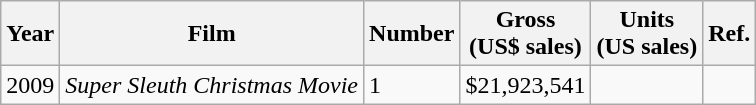<table class="wikitable">
<tr>
<th>Year</th>
<th>Film</th>
<th>Number</th>
<th><strong>Gross</strong><br><strong>(US$ sales)</strong></th>
<th><strong>Units</strong><br><strong>(US sales)</strong></th>
<th>Ref.</th>
</tr>
<tr>
<td>2009</td>
<td><em>Super Sleuth Christmas Movie</em></td>
<td>1</td>
<td>$21,923,541</td>
<td></td>
<td style="text-align:center;"></td>
</tr>
</table>
